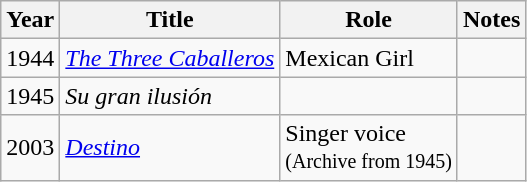<table class="wikitable">
<tr>
<th>Year</th>
<th>Title</th>
<th>Role</th>
<th>Notes</th>
</tr>
<tr>
<td>1944</td>
<td><em><a href='#'>The Three Caballeros</a></em></td>
<td>Mexican Girl</td>
<td></td>
</tr>
<tr>
<td>1945</td>
<td><em>Su gran ilusión</em></td>
<td></td>
<td></td>
</tr>
<tr>
<td>2003</td>
<td><em><a href='#'>Destino</a></em></td>
<td>Singer voice<br><small>(Archive from 1945)</small></td>
<td></td>
</tr>
</table>
